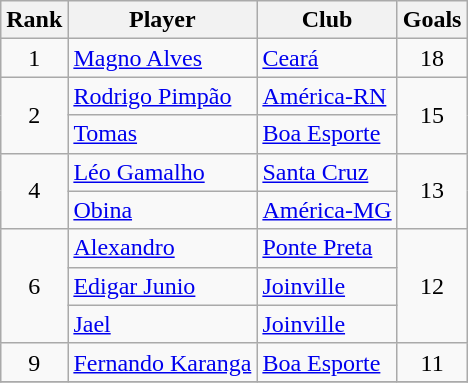<table class="wikitable" style="text-align: left;">
<tr>
<th>Rank</th>
<th>Player</th>
<th>Club</th>
<th>Goals</th>
</tr>
<tr>
<td align=center rowspan="1">1</td>
<td> <a href='#'>Magno Alves</a></td>
<td><a href='#'>Ceará</a></td>
<td align=center rowspan="1">18</td>
</tr>
<tr>
<td align=center rowspan="2">2</td>
<td> <a href='#'>Rodrigo Pimpão</a></td>
<td><a href='#'>América-RN</a></td>
<td align=center rowspan="2">15</td>
</tr>
<tr>
<td> <a href='#'>Tomas</a></td>
<td><a href='#'>Boa Esporte</a></td>
</tr>
<tr>
<td align=center rowspan="2">4</td>
<td> <a href='#'>Léo Gamalho</a></td>
<td><a href='#'>Santa Cruz</a></td>
<td align=center rowspan="2">13</td>
</tr>
<tr>
<td> <a href='#'>Obina</a></td>
<td><a href='#'>América-MG</a></td>
</tr>
<tr>
<td align=center rowspan="3">6</td>
<td> <a href='#'>Alexandro</a></td>
<td><a href='#'>Ponte Preta</a></td>
<td align=center rowspan="3">12</td>
</tr>
<tr>
<td> <a href='#'>Edigar Junio</a></td>
<td><a href='#'>Joinville</a></td>
</tr>
<tr>
<td> <a href='#'>Jael</a></td>
<td><a href='#'>Joinville</a></td>
</tr>
<tr>
<td align=center rowspan="1">9</td>
<td> <a href='#'>Fernando Karanga</a></td>
<td><a href='#'>Boa Esporte</a></td>
<td align=center rowspan="1">11</td>
</tr>
<tr>
</tr>
</table>
